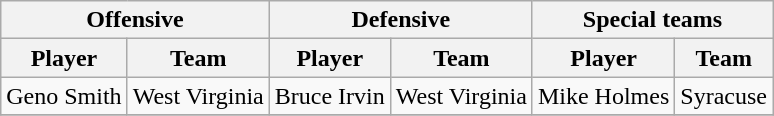<table class="wikitable" border="1">
<tr>
<th colspan="2">Offensive</th>
<th colspan="2">Defensive</th>
<th colspan="2">Special teams</th>
</tr>
<tr>
<th>Player</th>
<th>Team</th>
<th>Player</th>
<th>Team</th>
<th>Player</th>
<th>Team</th>
</tr>
<tr>
<td>Geno Smith</td>
<td>West Virginia</td>
<td>Bruce Irvin</td>
<td>West Virginia</td>
<td>Mike Holmes</td>
<td>Syracuse</td>
</tr>
<tr>
</tr>
</table>
